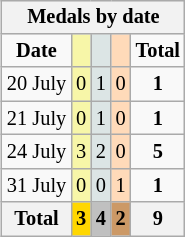<table class=wikitable style="font-size:85%; text-align:center; float:right;">
<tr style="background:#efefef">
<th colspan=6>Medals by date</th>
</tr>
<tr style="text-align:center">
<td><strong>Date</strong></td>
<td bgcolor=F7F6A8></td>
<td bgcolor=DCE5E5></td>
<td bgcolor=FFDAB9></td>
<td><strong>Total</strong></td>
</tr>
<tr style="text-align:center">
<td>20 July</td>
<td bgcolor=F7F6A8>0</td>
<td bgcolor=DCE5E5>1</td>
<td bgcolor=FFDAB9>0</td>
<td><strong>1</strong></td>
</tr>
<tr style="text-align:center">
<td>21 July</td>
<td bgcolor=F7F6A8>0</td>
<td bgcolor=DCE5E5>1</td>
<td bgcolor=FFDAB9>0</td>
<td><strong>1</strong></td>
</tr>
<tr style="text-align:center">
<td>24 July</td>
<td bgcolor=F7F6A8>3</td>
<td bgcolor=DCE5E5>2</td>
<td bgcolor=FFDAB9>0</td>
<td><strong>5</strong></td>
</tr>
<tr style="text-align:center">
<td>31 July</td>
<td bgcolor=F7F6A8>0</td>
<td bgcolor=DCE5E5>0</td>
<td bgcolor=FFDAB9>1</td>
<td><strong>1</strong></td>
</tr>
<tr>
<th>Total</th>
<th style="background:gold">3</th>
<th style="background:silver">4</th>
<th style="background:#c96">2</th>
<th>9</th>
</tr>
</table>
